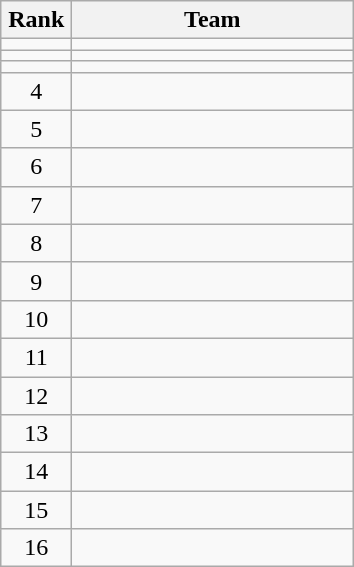<table class="wikitable" style="text-align:center">
<tr>
<th width=40>Rank</th>
<th width=180>Team</th>
</tr>
<tr>
<td></td>
<td style="text-align:left"></td>
</tr>
<tr>
<td></td>
<td style="text-align:left"></td>
</tr>
<tr>
<td></td>
<td style="text-align:left"></td>
</tr>
<tr>
<td>4</td>
<td style="text-align:left"></td>
</tr>
<tr>
<td>5</td>
<td style="text-align:left"></td>
</tr>
<tr>
<td>6</td>
<td style="text-align:left"></td>
</tr>
<tr>
<td>7</td>
<td style="text-align:left"></td>
</tr>
<tr>
<td>8</td>
<td style="text-align:left"></td>
</tr>
<tr>
<td>9</td>
<td style="text-align:left"></td>
</tr>
<tr>
<td>10</td>
<td style="text-align:left"></td>
</tr>
<tr>
<td>11</td>
<td style="text-align:left"></td>
</tr>
<tr>
<td>12</td>
<td style="text-align:left"></td>
</tr>
<tr>
<td>13</td>
<td style="text-align:left"></td>
</tr>
<tr>
<td>14</td>
<td style="text-align:left"></td>
</tr>
<tr>
<td>15</td>
<td style="text-align:left"></td>
</tr>
<tr>
<td>16</td>
<td style="text-align:left"></td>
</tr>
</table>
